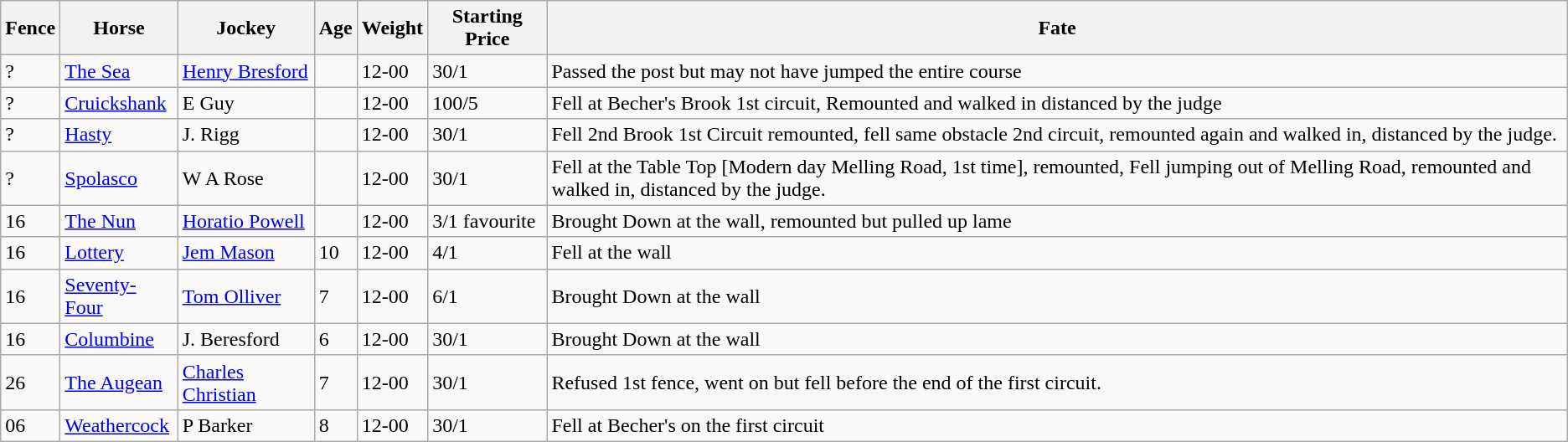<table class="wikitable sortable">
<tr>
<th>Fence</th>
<th>Horse</th>
<th>Jockey</th>
<th><strong>Age</strong></th>
<th><strong>Weight</strong></th>
<th><strong>Starting Price</strong></th>
<th><strong>Fate</strong></th>
</tr>
<tr>
<td>?</td>
<td><a href='#'>The Sea</a></td>
<td><a href='#'>Henry Bresford</a></td>
<td></td>
<td>12-00</td>
<td>30/1</td>
<td>Passed the post but may not have jumped the entire course</td>
</tr>
<tr>
<td>?</td>
<td><a href='#'>Cruickshank</a></td>
<td>E Guy</td>
<td></td>
<td>12-00</td>
<td>100/5</td>
<td>Fell at Becher's Brook 1st circuit, Remounted and walked in distanced by the judge</td>
</tr>
<tr>
<td>?</td>
<td><a href='#'>Hasty</a></td>
<td>J. Rigg</td>
<td></td>
<td>12-00</td>
<td>30/1</td>
<td>Fell 2nd Brook 1st Circuit remounted, fell same obstacle 2nd circuit, remounted again and walked in, distanced by the judge.</td>
</tr>
<tr>
<td>?</td>
<td><a href='#'>Spolasco</a></td>
<td>W A Rose</td>
<td></td>
<td>12-00</td>
<td>30/1</td>
<td>Fell at the Table Top [Modern day Melling Road, 1st time], remounted, Fell jumping out of Melling Road, remounted and walked in, distanced by the judge.</td>
</tr>
<tr>
<td>16</td>
<td><a href='#'>The Nun</a></td>
<td><a href='#'>Horatio Powell</a></td>
<td></td>
<td>12-00</td>
<td>3/1 favourite</td>
<td>Brought Down at the wall, remounted but pulled up lame</td>
</tr>
<tr>
<td>16</td>
<td><a href='#'>Lottery</a></td>
<td><a href='#'>Jem Mason</a></td>
<td>10</td>
<td>12-00</td>
<td>4/1</td>
<td>Fell at the wall</td>
</tr>
<tr>
<td>16</td>
<td><a href='#'>Seventy-Four</a></td>
<td><a href='#'>Tom Olliver</a></td>
<td>7</td>
<td>12-00</td>
<td>6/1</td>
<td>Brought Down at the wall</td>
</tr>
<tr>
<td>16</td>
<td><a href='#'>Columbine</a></td>
<td>J. Beresford</td>
<td>6</td>
<td>12-00</td>
<td>30/1</td>
<td>Brought Down at the wall</td>
</tr>
<tr>
<td>26</td>
<td><a href='#'>The Augean</a></td>
<td><a href='#'>Charles Christian</a></td>
<td>7</td>
<td>12-00</td>
<td>30/1</td>
<td>Refused 1st fence, went on but fell before the end of the first circuit.</td>
</tr>
<tr>
<td>06</td>
<td><a href='#'>Weathercock</a></td>
<td>P Barker</td>
<td>8</td>
<td>12-00</td>
<td>30/1</td>
<td>Fell at Becher's on the first circuit</td>
</tr>
</table>
